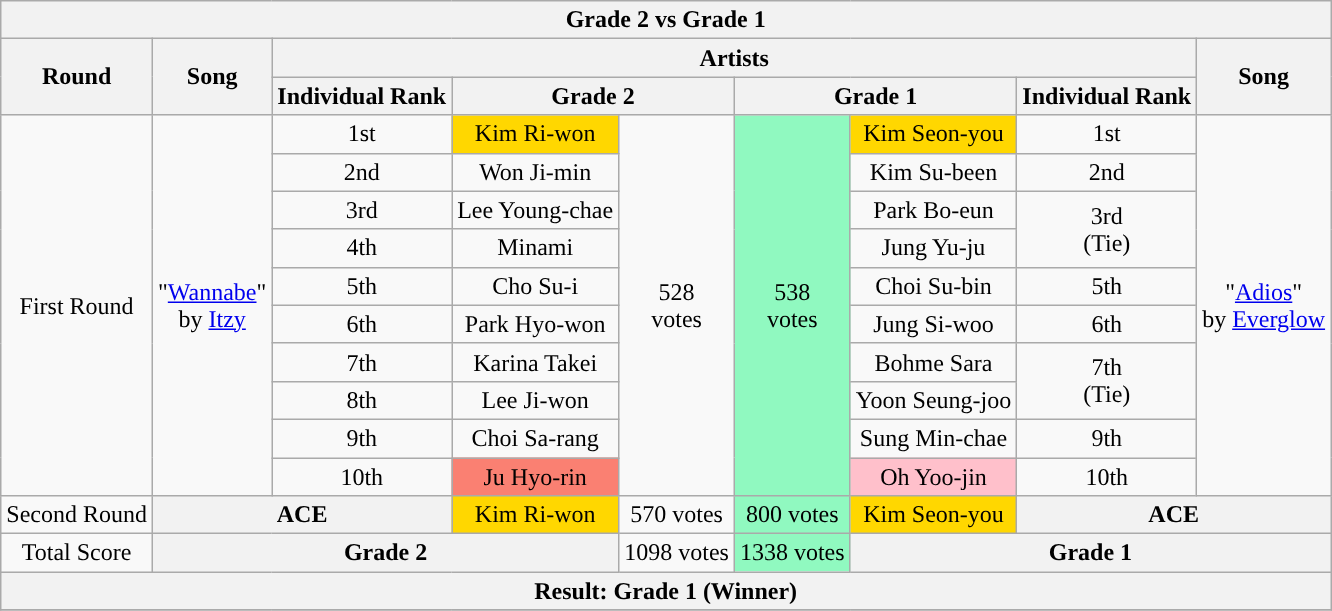<table class="wikitable" style="text-align: center">
<tr>
<th colspan="9">Grade 2 vs Grade 1</th>
</tr>
<tr>
<th rowspan="2">Round</th>
<th rowspan="2">Song</th>
<th colspan="6">Artists</th>
<th rowspan="2">Song</th>
</tr>
<tr>
<th>Individual Rank</th>
<th colspan="2">Grade 2</th>
<th colspan="2">Grade 1</th>
<th>Individual Rank</th>
</tr>
<tr>
<td rowspan="10">First Round</td>
<td rowspan="10">"<a href='#'>Wannabe</a>"<br>by <a href='#'>Itzy</a></td>
<td>1st</td>
<td style="background:gold;">Kim Ri-won</td>
<td rowspan="10">528<br>votes</td>
<td rowspan="10" style="background:#90F9C0">538<br>votes</td>
<td style="background:gold;">Kim Seon-you</td>
<td>1st</td>
<td rowspan="10">"<a href='#'>Adios</a>"<br>by <a href='#'>Everglow</a></td>
</tr>
<tr>
<td>2nd</td>
<td>Won Ji-min</td>
<td>Kim Su-been</td>
<td>2nd</td>
</tr>
<tr>
<td>3rd</td>
<td>Lee Young-chae</td>
<td>Park Bo-eun</td>
<td rowspan="2">3rd<br>(Tie)</td>
</tr>
<tr>
<td>4th</td>
<td>Minami</td>
<td>Jung Yu-ju</td>
</tr>
<tr>
<td>5th</td>
<td>Cho Su-i</td>
<td>Choi Su-bin</td>
<td>5th</td>
</tr>
<tr>
<td>6th</td>
<td>Park Hyo-won</td>
<td>Jung Si-woo</td>
<td>6th</td>
</tr>
<tr>
<td>7th</td>
<td>Karina Takei</td>
<td>Bohme Sara</td>
<td rowspan="2">7th<br>(Tie)</td>
</tr>
<tr>
<td>8th</td>
<td>Lee Ji-won</td>
<td>Yoon Seung-joo</td>
</tr>
<tr>
<td>9th</td>
<td>Choi Sa-rang</td>
<td>Sung Min-chae</td>
<td>9th</td>
</tr>
<tr>
<td>10th</td>
<td style="background:salmon;">Ju Hyo-rin</td>
<td style="background:pink;">Oh Yoo-jin</td>
<td>10th</td>
</tr>
<tr>
<td>Second Round</td>
<th colspan="2">ACE</th>
<td style="background:gold;">Kim Ri-won</td>
<td>570 votes</td>
<td style="background:#90F9C0">800 votes</td>
<td style="background:gold;">Kim Seon-you</td>
<th colspan="2">ACE</th>
</tr>
<tr>
<td>Total Score</td>
<th colspan="3">Grade 2</th>
<td>1098 votes</td>
<td style="background:#90F9C0">1338 votes</td>
<th colspan="3">Grade 1</th>
</tr>
<tr>
<th colspan="9">Result: Grade 1 (Winner)</th>
</tr>
<tr>
</tr>
</table>
